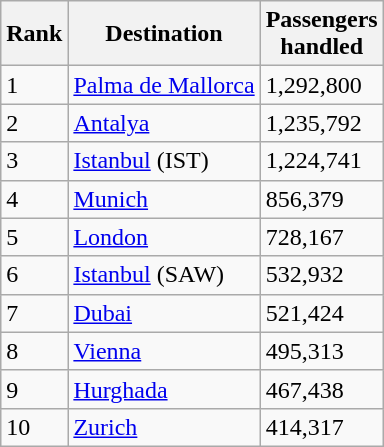<table class="wikitable sortable">
<tr>
<th>Rank</th>
<th>Destination</th>
<th>Passengers<br>handled</th>
</tr>
<tr>
<td>1</td>
<td><a href='#'>Palma de Mallorca</a></td>
<td>1,292,800</td>
</tr>
<tr>
<td>2</td>
<td><a href='#'>Antalya</a></td>
<td>1,235,792</td>
</tr>
<tr>
<td>3</td>
<td><a href='#'>Istanbul</a> (IST)</td>
<td>1,224,741</td>
</tr>
<tr>
<td>4</td>
<td><a href='#'>Munich</a></td>
<td>856,379</td>
</tr>
<tr>
<td>5</td>
<td><a href='#'>London</a></td>
<td>728,167</td>
</tr>
<tr>
<td>6</td>
<td><a href='#'>Istanbul</a> (SAW)</td>
<td>532,932</td>
</tr>
<tr>
<td>7</td>
<td><a href='#'>Dubai</a></td>
<td>521,424</td>
</tr>
<tr>
<td>8</td>
<td><a href='#'>Vienna</a></td>
<td>495,313</td>
</tr>
<tr>
<td>9</td>
<td><a href='#'>Hurghada</a></td>
<td>467,438</td>
</tr>
<tr>
<td>10</td>
<td><a href='#'>Zurich</a></td>
<td>414,317</td>
</tr>
</table>
